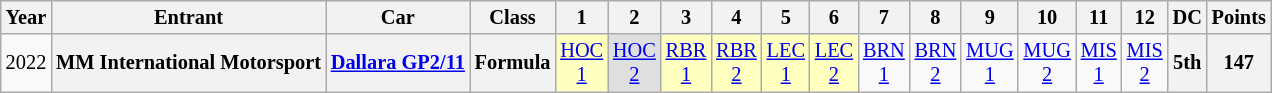<table class="wikitable" style="text-align:center; font-size:85%">
<tr>
<th>Year</th>
<th>Entrant</th>
<th>Car</th>
<th>Class</th>
<th>1</th>
<th>2</th>
<th>3</th>
<th>4</th>
<th>5</th>
<th>6</th>
<th>7</th>
<th>8</th>
<th>9</th>
<th>10</th>
<th>11</th>
<th>12</th>
<th>DC</th>
<th>Points</th>
</tr>
<tr>
<td>2022</td>
<th nowrap>MM International Motorsport</th>
<th nowrap><a href='#'>Dallara GP2/11</a></th>
<th>Formula</th>
<td style="background:#FFFFBF;"><a href='#'>HOC<br>1</a><br></td>
<td style="background:#DFDFDF;"><a href='#'>HOC<br>2</a><br></td>
<td style="background:#FFFFBF;"><a href='#'>RBR<br>1</a><br></td>
<td style="background:#FFFFBF;"><a href='#'>RBR<br>2</a><br></td>
<td style="background:#FFFFBF;"><a href='#'>LEC<br>1</a><br></td>
<td style="background:#FFFFBF;"><a href='#'>LEC<br>2</a><br></td>
<td><a href='#'>BRN<br>1</a></td>
<td><a href='#'>BRN<br>2</a></td>
<td><a href='#'>MUG<br>1</a></td>
<td><a href='#'>MUG<br>2</a></td>
<td><a href='#'>MIS<br>1</a></td>
<td><a href='#'>MIS<br>2</a></td>
<th>5th</th>
<th>147</th>
</tr>
</table>
